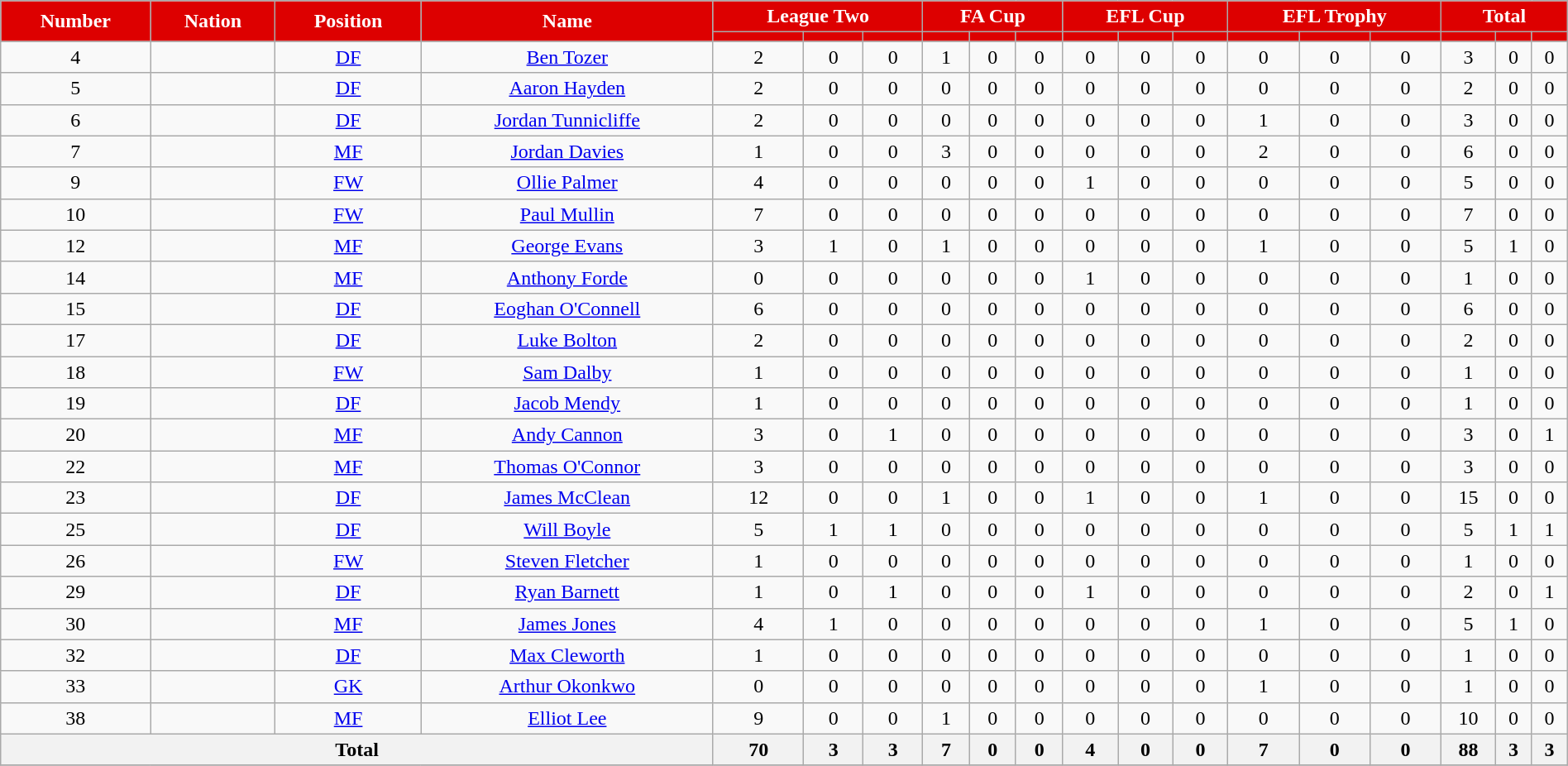<table class="wikitable sortable" style="text-align:center; width:100%">
<tr>
<th rowspan=2 style=background-color:#d00;color:#FFFFFF>Number</th>
<th rowspan=2 style=background-color:#d00;color:#FFFFFF>Nation</th>
<th rowspan=2 style=background-color:#d00;color:#FFFFFF>Position</th>
<th rowspan=2 style=background-color:#d00;color:#FFFFFF>Name</th>
<th colspan=3 style=background:#d00;color:#FFFFFF>League Two</th>
<th colspan=3 style=background:#d00;color:#FFFFFF>FA Cup</th>
<th colspan=3 style=background:#d00;color:#FFFFFF>EFL Cup</th>
<th colspan=3 style=background:#d00;color:#FFFFFF>EFL Trophy</th>
<th colspan=3 style=background:#d00;color:#FFFFFF>Total</th>
</tr>
<tr>
<th style=background-color:#d00;color:#FFFFFF></th>
<th style=background-color:#d00;color:#FFFFFF></th>
<th style=background-color:#d00;color:#FFFFFF></th>
<th style=background-color:#d00;color:#FFFFFF></th>
<th style=background-color:#d00;color:#FFFFFF></th>
<th style=background-color:#d00;color:#FFFFFF></th>
<th style=background-color:#d00;color:#FFFFFF></th>
<th style=background-color:#d00;color:#FFFFFF></th>
<th style=background-color:#d00;color:#FFFFFF></th>
<th style=background-color:#d00;color:#FFFFFF></th>
<th style=background-color:#d00;color:#FFFFFF></th>
<th style=background-color:#d00;color:#FFFFFF></th>
<th style=background-color:#d00;color:#FFFFFF></th>
<th style=background-color:#d00;color:#FFFFFF></th>
<th style=background-color:#d00;color:#FFFFFF></th>
</tr>
<tr>
<td>4</td>
<td></td>
<td><a href='#'>DF</a></td>
<td><a href='#'>Ben Tozer</a></td>
<td>2</td>
<td>0</td>
<td>0</td>
<td>1</td>
<td>0</td>
<td>0</td>
<td>0</td>
<td>0</td>
<td>0</td>
<td>0</td>
<td>0</td>
<td>0</td>
<td>3</td>
<td>0</td>
<td>0</td>
</tr>
<tr>
<td>5</td>
<td></td>
<td><a href='#'>DF</a></td>
<td><a href='#'>Aaron Hayden</a></td>
<td>2</td>
<td>0</td>
<td>0</td>
<td>0</td>
<td>0</td>
<td>0</td>
<td>0</td>
<td>0</td>
<td>0</td>
<td>0</td>
<td>0</td>
<td>0</td>
<td>2</td>
<td>0</td>
<td>0</td>
</tr>
<tr>
<td>6</td>
<td></td>
<td><a href='#'>DF</a></td>
<td><a href='#'>Jordan Tunnicliffe</a></td>
<td>2</td>
<td>0</td>
<td>0</td>
<td>0</td>
<td>0</td>
<td>0</td>
<td>0</td>
<td>0</td>
<td>0</td>
<td>1</td>
<td>0</td>
<td>0</td>
<td>3</td>
<td>0</td>
<td>0</td>
</tr>
<tr>
<td>7</td>
<td></td>
<td><a href='#'>MF</a></td>
<td><a href='#'>Jordan Davies</a></td>
<td>1</td>
<td>0</td>
<td>0</td>
<td>3</td>
<td>0</td>
<td>0</td>
<td>0</td>
<td>0</td>
<td>0</td>
<td>2</td>
<td>0</td>
<td>0</td>
<td>6</td>
<td>0</td>
<td>0</td>
</tr>
<tr>
<td>9</td>
<td></td>
<td><a href='#'>FW</a></td>
<td><a href='#'>Ollie Palmer</a></td>
<td>4</td>
<td>0</td>
<td>0</td>
<td>0</td>
<td>0</td>
<td>0</td>
<td>1</td>
<td>0</td>
<td>0</td>
<td>0</td>
<td>0</td>
<td>0</td>
<td>5</td>
<td>0</td>
<td>0</td>
</tr>
<tr>
<td>10</td>
<td></td>
<td><a href='#'>FW</a></td>
<td><a href='#'>Paul Mullin</a></td>
<td>7</td>
<td>0</td>
<td>0</td>
<td>0</td>
<td>0</td>
<td>0</td>
<td>0</td>
<td>0</td>
<td>0</td>
<td>0</td>
<td>0</td>
<td>0</td>
<td>7</td>
<td>0</td>
<td>0</td>
</tr>
<tr>
<td>12</td>
<td></td>
<td><a href='#'>MF</a></td>
<td><a href='#'>George Evans</a></td>
<td>3</td>
<td>1</td>
<td>0</td>
<td>1</td>
<td>0</td>
<td>0</td>
<td>0</td>
<td>0</td>
<td>0</td>
<td>1</td>
<td>0</td>
<td>0</td>
<td>5</td>
<td>1</td>
<td>0</td>
</tr>
<tr>
<td>14</td>
<td></td>
<td><a href='#'>MF</a></td>
<td><a href='#'>Anthony Forde</a></td>
<td>0</td>
<td>0</td>
<td>0</td>
<td>0</td>
<td>0</td>
<td>0</td>
<td>1</td>
<td>0</td>
<td>0</td>
<td>0</td>
<td>0</td>
<td>0</td>
<td>1</td>
<td>0</td>
<td>0</td>
</tr>
<tr>
<td>15</td>
<td></td>
<td><a href='#'>DF</a></td>
<td><a href='#'>Eoghan O'Connell</a></td>
<td>6</td>
<td>0</td>
<td>0</td>
<td>0</td>
<td>0</td>
<td>0</td>
<td>0</td>
<td>0</td>
<td>0</td>
<td>0</td>
<td>0</td>
<td>0</td>
<td>6</td>
<td>0</td>
<td>0</td>
</tr>
<tr>
<td>17</td>
<td></td>
<td><a href='#'>DF</a></td>
<td><a href='#'>Luke Bolton</a></td>
<td>2</td>
<td>0</td>
<td>0</td>
<td>0</td>
<td>0</td>
<td>0</td>
<td>0</td>
<td>0</td>
<td>0</td>
<td>0</td>
<td>0</td>
<td>0</td>
<td>2</td>
<td>0</td>
<td>0</td>
</tr>
<tr>
<td>18</td>
<td></td>
<td><a href='#'>FW</a></td>
<td><a href='#'>Sam Dalby</a></td>
<td>1</td>
<td>0</td>
<td>0</td>
<td>0</td>
<td>0</td>
<td>0</td>
<td>0</td>
<td>0</td>
<td>0</td>
<td>0</td>
<td>0</td>
<td>0</td>
<td>1</td>
<td>0</td>
<td>0</td>
</tr>
<tr>
<td>19</td>
<td></td>
<td><a href='#'>DF</a></td>
<td><a href='#'>Jacob Mendy</a></td>
<td>1</td>
<td>0</td>
<td>0</td>
<td>0</td>
<td>0</td>
<td>0</td>
<td>0</td>
<td>0</td>
<td>0</td>
<td>0</td>
<td>0</td>
<td>0</td>
<td>1</td>
<td>0</td>
<td>0</td>
</tr>
<tr>
<td>20</td>
<td></td>
<td><a href='#'>MF</a></td>
<td><a href='#'>Andy Cannon</a></td>
<td>3</td>
<td>0</td>
<td>1</td>
<td>0</td>
<td>0</td>
<td>0</td>
<td>0</td>
<td>0</td>
<td>0</td>
<td>0</td>
<td>0</td>
<td>0</td>
<td>3</td>
<td>0</td>
<td>1</td>
</tr>
<tr>
<td>22</td>
<td></td>
<td><a href='#'>MF</a></td>
<td><a href='#'>Thomas O'Connor</a></td>
<td>3</td>
<td>0</td>
<td>0</td>
<td>0</td>
<td>0</td>
<td>0</td>
<td>0</td>
<td>0</td>
<td>0</td>
<td>0</td>
<td>0</td>
<td>0</td>
<td>3</td>
<td>0</td>
<td>0</td>
</tr>
<tr>
<td>23</td>
<td></td>
<td><a href='#'>DF</a></td>
<td><a href='#'>James McClean</a></td>
<td>12</td>
<td>0</td>
<td>0</td>
<td>1</td>
<td>0</td>
<td>0</td>
<td>1</td>
<td>0</td>
<td>0</td>
<td>1</td>
<td>0</td>
<td>0</td>
<td>15</td>
<td>0</td>
<td>0</td>
</tr>
<tr>
<td>25</td>
<td></td>
<td><a href='#'>DF</a></td>
<td><a href='#'>Will Boyle</a></td>
<td>5</td>
<td>1</td>
<td>1</td>
<td>0</td>
<td>0</td>
<td>0</td>
<td>0</td>
<td>0</td>
<td>0</td>
<td>0</td>
<td>0</td>
<td>0</td>
<td>5</td>
<td>1</td>
<td>1</td>
</tr>
<tr>
<td>26</td>
<td></td>
<td><a href='#'>FW</a></td>
<td><a href='#'>Steven Fletcher</a></td>
<td>1</td>
<td>0</td>
<td>0</td>
<td>0</td>
<td>0</td>
<td>0</td>
<td>0</td>
<td>0</td>
<td>0</td>
<td>0</td>
<td>0</td>
<td>0</td>
<td>1</td>
<td>0</td>
<td>0</td>
</tr>
<tr>
<td>29</td>
<td></td>
<td><a href='#'>DF</a></td>
<td><a href='#'>Ryan Barnett</a></td>
<td>1</td>
<td>0</td>
<td>1</td>
<td>0</td>
<td>0</td>
<td>0</td>
<td>1</td>
<td>0</td>
<td>0</td>
<td>0</td>
<td>0</td>
<td>0</td>
<td>2</td>
<td>0</td>
<td>1</td>
</tr>
<tr>
<td>30</td>
<td></td>
<td><a href='#'>MF</a></td>
<td><a href='#'>James Jones</a></td>
<td>4</td>
<td>1</td>
<td>0</td>
<td>0</td>
<td>0</td>
<td>0</td>
<td>0</td>
<td>0</td>
<td>0</td>
<td>1</td>
<td>0</td>
<td>0</td>
<td>5</td>
<td>1</td>
<td>0</td>
</tr>
<tr>
<td>32</td>
<td></td>
<td><a href='#'>DF</a></td>
<td><a href='#'>Max Cleworth</a></td>
<td>1</td>
<td>0</td>
<td>0</td>
<td>0</td>
<td>0</td>
<td>0</td>
<td>0</td>
<td>0</td>
<td>0</td>
<td>0</td>
<td>0</td>
<td>0</td>
<td>1</td>
<td>0</td>
<td>0</td>
</tr>
<tr>
<td>33</td>
<td></td>
<td><a href='#'>GK</a></td>
<td><a href='#'>Arthur Okonkwo</a></td>
<td>0</td>
<td>0</td>
<td>0</td>
<td>0</td>
<td>0</td>
<td>0</td>
<td>0</td>
<td>0</td>
<td>0</td>
<td>1</td>
<td>0</td>
<td>0</td>
<td>1</td>
<td>0</td>
<td>0</td>
</tr>
<tr>
<td>38</td>
<td></td>
<td><a href='#'>MF</a></td>
<td><a href='#'>Elliot Lee</a></td>
<td>9</td>
<td>0</td>
<td>0</td>
<td>1</td>
<td>0</td>
<td>0</td>
<td>0</td>
<td>0</td>
<td>0</td>
<td>0</td>
<td>0</td>
<td>0</td>
<td>10</td>
<td>0</td>
<td>0</td>
</tr>
<tr>
<th colspan=4>Total</th>
<th>70</th>
<th>3</th>
<th>3</th>
<th>7</th>
<th>0</th>
<th>0</th>
<th>4</th>
<th>0</th>
<th>0</th>
<th>7</th>
<th>0</th>
<th>0</th>
<th>88</th>
<th>3</th>
<th>3</th>
</tr>
<tr>
</tr>
</table>
